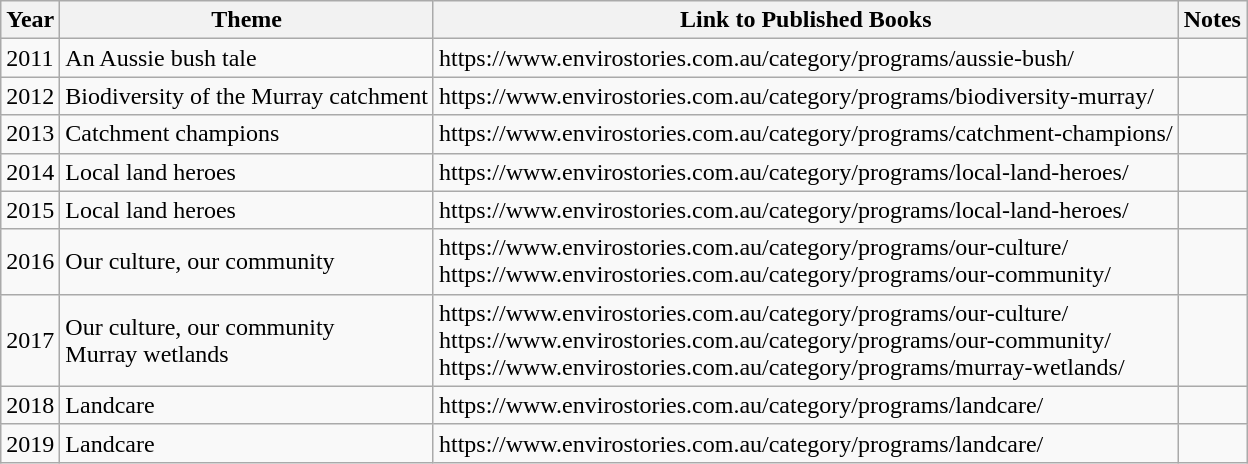<table class="wikitable">
<tr>
<th>Year</th>
<th>Theme</th>
<th>Link to Published Books</th>
<th>Notes</th>
</tr>
<tr>
<td>2011</td>
<td>An Aussie bush tale</td>
<td>https://www.envirostories.com.au/category/programs/aussie-bush/</td>
<td></td>
</tr>
<tr>
<td>2012</td>
<td>Biodiversity of the Murray catchment</td>
<td>https://www.envirostories.com.au/category/programs/biodiversity-murray/</td>
<td></td>
</tr>
<tr>
<td>2013</td>
<td>Catchment champions</td>
<td>https://www.envirostories.com.au/category/programs/catchment-champions/</td>
<td></td>
</tr>
<tr>
<td>2014</td>
<td>Local land heroes</td>
<td>https://www.envirostories.com.au/category/programs/local-land-heroes/</td>
<td></td>
</tr>
<tr>
<td>2015</td>
<td>Local land heroes</td>
<td>https://www.envirostories.com.au/category/programs/local-land-heroes/</td>
<td></td>
</tr>
<tr>
<td>2016</td>
<td>Our culture, our community</td>
<td>https://www.envirostories.com.au/category/programs/our-culture/<br>https://www.envirostories.com.au/category/programs/our-community/</td>
<td></td>
</tr>
<tr>
<td>2017</td>
<td>Our culture, our community<br>Murray wetlands</td>
<td>https://www.envirostories.com.au/category/programs/our-culture/<br>https://www.envirostories.com.au/category/programs/our-community/<br>https://www.envirostories.com.au/category/programs/murray-wetlands/</td>
<td></td>
</tr>
<tr>
<td>2018</td>
<td>Landcare</td>
<td>https://www.envirostories.com.au/category/programs/landcare/</td>
<td></td>
</tr>
<tr>
<td>2019</td>
<td>Landcare</td>
<td>https://www.envirostories.com.au/category/programs/landcare/</td>
<td></td>
</tr>
</table>
